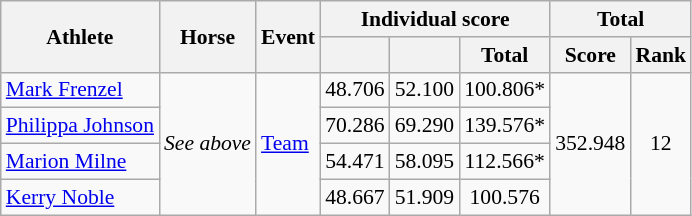<table class=wikitable style="font-size:90%">
<tr>
<th rowspan="2">Athlete</th>
<th rowspan="2">Horse</th>
<th rowspan="2">Event</th>
<th colspan="3">Individual score</th>
<th colspan="2">Total</th>
</tr>
<tr>
<th></th>
<th></th>
<th>Total</th>
<th>Score</th>
<th>Rank</th>
</tr>
<tr>
<td><a href='#'>Mark Frenzel</a></td>
<td rowspan=4><em>See above</em></td>
<td rowspan=4><a href='#'>Team</a></td>
<td align="center">48.706</td>
<td align="center">52.100</td>
<td align="center">100.806*</td>
<td align="center" rowspan="4">352.948</td>
<td align="center" rowspan="4">12</td>
</tr>
<tr>
<td><a href='#'>Philippa Johnson</a></td>
<td align="center">70.286</td>
<td align="center">69.290</td>
<td align="center">139.576*</td>
</tr>
<tr>
<td><a href='#'>Marion Milne</a></td>
<td align="center">54.471</td>
<td align="center">58.095</td>
<td align="center">112.566*</td>
</tr>
<tr>
<td><a href='#'>Kerry Noble</a></td>
<td align="center">48.667</td>
<td align="center">51.909</td>
<td align="center">100.576</td>
</tr>
</table>
